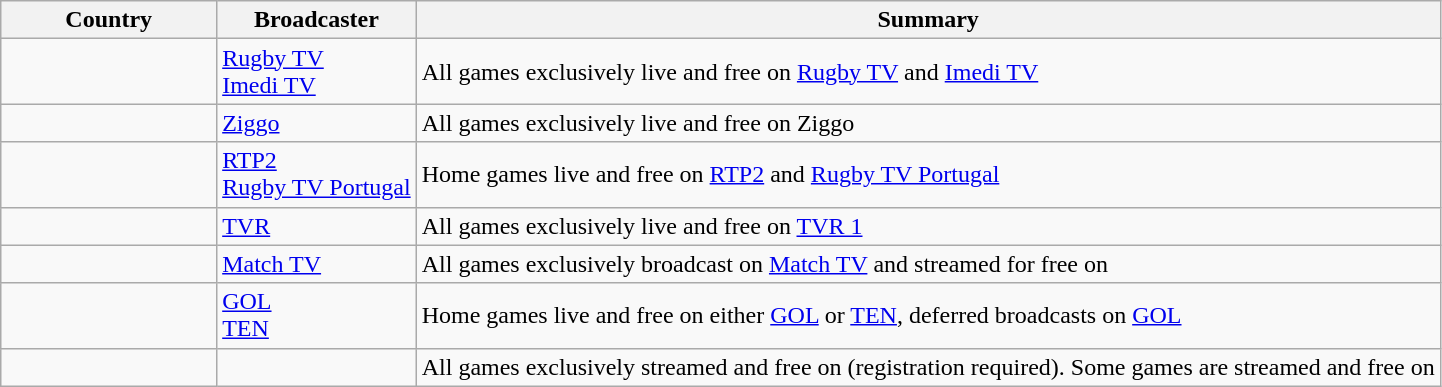<table class="wikitable">
<tr>
<th width=15%>Country</th>
<th>Broadcaster</th>
<th>Summary</th>
</tr>
<tr>
<td></td>
<td><a href='#'>Rugby TV</a><br><a href='#'>Imedi TV</a></td>
<td>All games exclusively live and free on <a href='#'>Rugby TV</a> and <a href='#'>Imedi TV</a></td>
</tr>
<tr>
<td></td>
<td><a href='#'>Ziggo</a></td>
<td>All games exclusively live and free on Ziggo</td>
</tr>
<tr>
<td></td>
<td><a href='#'>RTP2</a><br><a href='#'>Rugby TV Portugal</a></td>
<td>Home games live and free on <a href='#'>RTP2</a> and <a href='#'>Rugby TV Portugal</a></td>
</tr>
<tr>
<td></td>
<td><a href='#'>TVR</a></td>
<td>All games exclusively live and free on <a href='#'>TVR 1</a></td>
</tr>
<tr>
<td></td>
<td><a href='#'>Match TV</a><br></td>
<td>All games exclusively broadcast on <a href='#'>Match TV</a> and streamed for free on </td>
</tr>
<tr>
<td></td>
<td><a href='#'>GOL</a><br><a href='#'>TEN</a></td>
<td>Home games live and free on either <a href='#'>GOL</a> or <a href='#'>TEN</a>, deferred broadcasts on <a href='#'>GOL</a></td>
</tr>
<tr>
<td></td>
<td></td>
<td>All games exclusively streamed and free on  (registration required). Some games are streamed and free on </td>
</tr>
</table>
